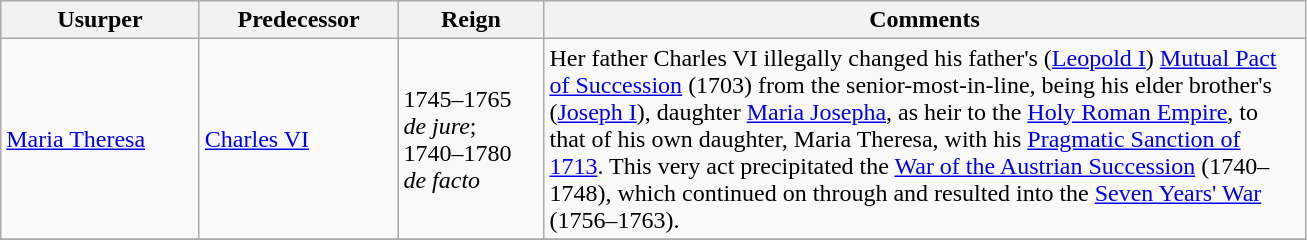<table class="wikitable">
<tr>
<th width="125">Usurper</th>
<th width="125">Predecessor</th>
<th width="90">Reign</th>
<th width="500">Comments</th>
</tr>
<tr>
<td><a href='#'>Maria Theresa</a></td>
<td><a href='#'>Charles VI</a></td>
<td>1745–1765 <em>de jure</em>; 1740–1780 <em>de facto</em></td>
<td>Her father Charles VI illegally changed his father's (<a href='#'>Leopold I</a>) <a href='#'>Mutual Pact of Succession</a> (1703) from the senior-most-in-line, being his elder brother's (<a href='#'>Joseph I</a>), daughter <a href='#'>Maria Josepha</a>, as heir to the <a href='#'>Holy Roman Empire</a>, to that of his own daughter, Maria Theresa, with his <a href='#'>Pragmatic Sanction of 1713</a>. This very act precipitated the <a href='#'>War of the Austrian Succession</a> (1740–1748), which continued on through and resulted into the <a href='#'>Seven Years' War</a> (1756–1763).</td>
</tr>
<tr>
</tr>
</table>
